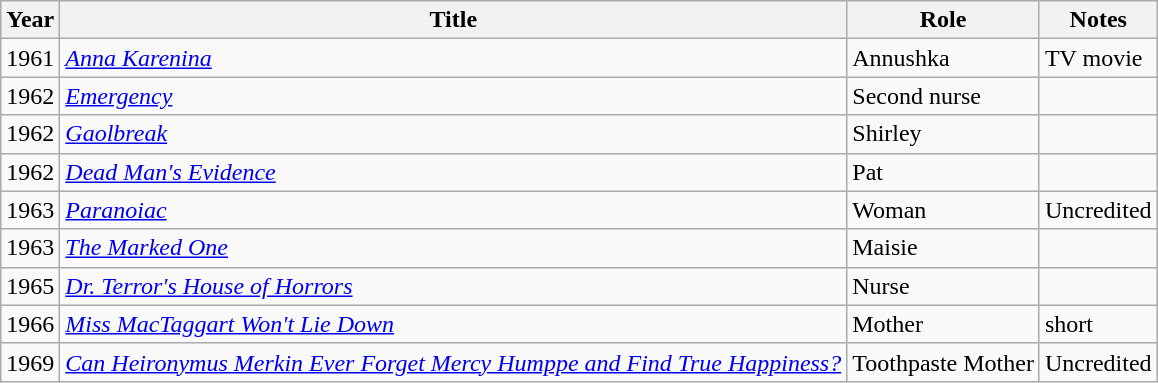<table class="wikitable">
<tr>
<th>Year</th>
<th>Title</th>
<th>Role</th>
<th>Notes</th>
</tr>
<tr>
<td>1961</td>
<td><em><a href='#'>Anna Karenina</a></em></td>
<td>Annushka</td>
<td>TV movie</td>
</tr>
<tr>
<td>1962</td>
<td><em><a href='#'>Emergency</a></em></td>
<td>Second nurse</td>
<td></td>
</tr>
<tr>
<td>1962</td>
<td><em><a href='#'>Gaolbreak</a></em></td>
<td>Shirley</td>
<td></td>
</tr>
<tr>
<td>1962</td>
<td><em><a href='#'>Dead Man's Evidence</a></em></td>
<td>Pat</td>
<td></td>
</tr>
<tr>
<td>1963</td>
<td><em><a href='#'>Paranoiac</a></em></td>
<td>Woman</td>
<td>Uncredited</td>
</tr>
<tr>
<td>1963</td>
<td><em><a href='#'>The Marked One</a></em></td>
<td>Maisie</td>
<td></td>
</tr>
<tr>
<td>1965</td>
<td><em><a href='#'>Dr. Terror's House of Horrors</a></em></td>
<td>Nurse</td>
<td></td>
</tr>
<tr>
<td>1966</td>
<td><em><a href='#'>Miss MacTaggart Won't Lie Down</a></em></td>
<td>Mother</td>
<td>short</td>
</tr>
<tr>
<td>1969</td>
<td><em><a href='#'>Can Heironymus Merkin Ever Forget Mercy Humppe and Find True Happiness?</a></em></td>
<td>Toothpaste Mother</td>
<td>Uncredited</td>
</tr>
</table>
